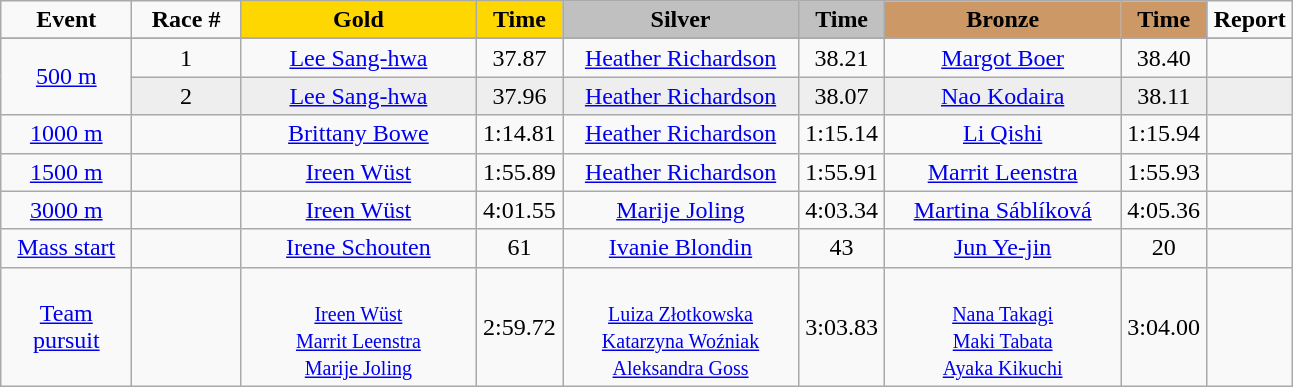<table class="wikitable">
<tr>
<td width="80" align="center"><strong>Event</strong></td>
<td width="65" align="center"><strong>Race #</strong></td>
<td width="150" bgcolor="gold" align="center"><strong>Gold</strong></td>
<td width="50" bgcolor="gold" align="center"><strong>Time</strong></td>
<td width="150" bgcolor="silver" align="center"><strong>Silver</strong></td>
<td width="50" bgcolor="silver" align="center"><strong>Time</strong></td>
<td width="150" bgcolor="#CC9966" align="center"><strong>Bronze</strong></td>
<td width="50" bgcolor="#CC9966" align="center"><strong>Time</strong></td>
<td width="50" align="center"><strong>Report</strong></td>
</tr>
<tr bgcolor="#cccccc">
</tr>
<tr>
<td rowspan=2 align="center"><a href='#'>500 m</a></td>
<td align="center">1</td>
<td align="center"><a href='#'>Lee Sang-hwa</a><br><small></small></td>
<td align="center">37.87</td>
<td align="center"><a href='#'>Heather Richardson</a><br><small></small></td>
<td align="center">38.21</td>
<td align="center"><a href='#'>Margot Boer</a><br><small></small></td>
<td align="center">38.40</td>
<td align="center"></td>
</tr>
<tr bgcolor="#eeeeee">
<td align="center">2</td>
<td align="center"><a href='#'>Lee Sang-hwa</a><br><small></small></td>
<td align="center">37.96</td>
<td align="center"><a href='#'>Heather Richardson</a><br><small></small></td>
<td align="center">38.07</td>
<td align="center"><a href='#'>Nao Kodaira</a><br><small></small></td>
<td align="center">38.11</td>
<td align="center"></td>
</tr>
<tr>
<td align="center"><a href='#'>1000 m</a></td>
<td align="center"></td>
<td align="center"><a href='#'>Brittany Bowe</a><br><small></small></td>
<td align="center">1:14.81</td>
<td align="center"><a href='#'>Heather Richardson</a><br><small></small></td>
<td align="center">1:15.14</td>
<td align="center"><a href='#'>Li Qishi</a><br><small></small></td>
<td align="center">1:15.94</td>
<td align="center"></td>
</tr>
<tr>
<td align="center"><a href='#'>1500 m</a></td>
<td align="center"></td>
<td align="center"><a href='#'>Ireen Wüst</a><br><small></small></td>
<td align="center">1:55.89</td>
<td align="center"><a href='#'>Heather Richardson</a><br><small></small></td>
<td align="center">1:55.91</td>
<td align="center"><a href='#'>Marrit Leenstra</a><br><small></small></td>
<td align="center">1:55.93</td>
<td align="center"></td>
</tr>
<tr>
<td align="center"><a href='#'>3000 m</a></td>
<td align="center"></td>
<td align="center"><a href='#'>Ireen Wüst</a><br><small></small></td>
<td align="center">4:01.55</td>
<td align="center"><a href='#'>Marije Joling</a><br><small></small></td>
<td align="center">4:03.34</td>
<td align="center"><a href='#'>Martina Sáblíková</a><br><small></small></td>
<td align="center">4:05.36</td>
<td align="center"></td>
</tr>
<tr>
<td align="center"><a href='#'>Mass start</a></td>
<td align="center"></td>
<td align="center"><a href='#'>Irene Schouten</a><br><small></small></td>
<td align="center">61 </td>
<td align="center"><a href='#'>Ivanie Blondin</a><br><small></small></td>
<td align="center">43 </td>
<td align="center"><a href='#'>Jun Ye-jin</a><br><small></small></td>
<td align="center">20 </td>
<td align="center"></td>
</tr>
<tr>
<td align="center"><a href='#'>Team pursuit</a></td>
<td align="center"></td>
<td align="center"><br><small><a href='#'>Ireen Wüst</a><br><a href='#'>Marrit Leenstra</a><br><a href='#'>Marije Joling</a></small></td>
<td align="center">2:59.72</td>
<td align="center"><br><small><a href='#'>Luiza Złotkowska</a><br><a href='#'>Katarzyna Woźniak</a><br><a href='#'>Aleksandra Goss</a></small></td>
<td align="center">3:03.83</td>
<td align="center"><br><small><a href='#'>Nana Takagi</a><br><a href='#'>Maki Tabata</a><br><a href='#'>Ayaka Kikuchi</a></small></td>
<td align="center">3:04.00</td>
<td align="center"></td>
</tr>
</table>
